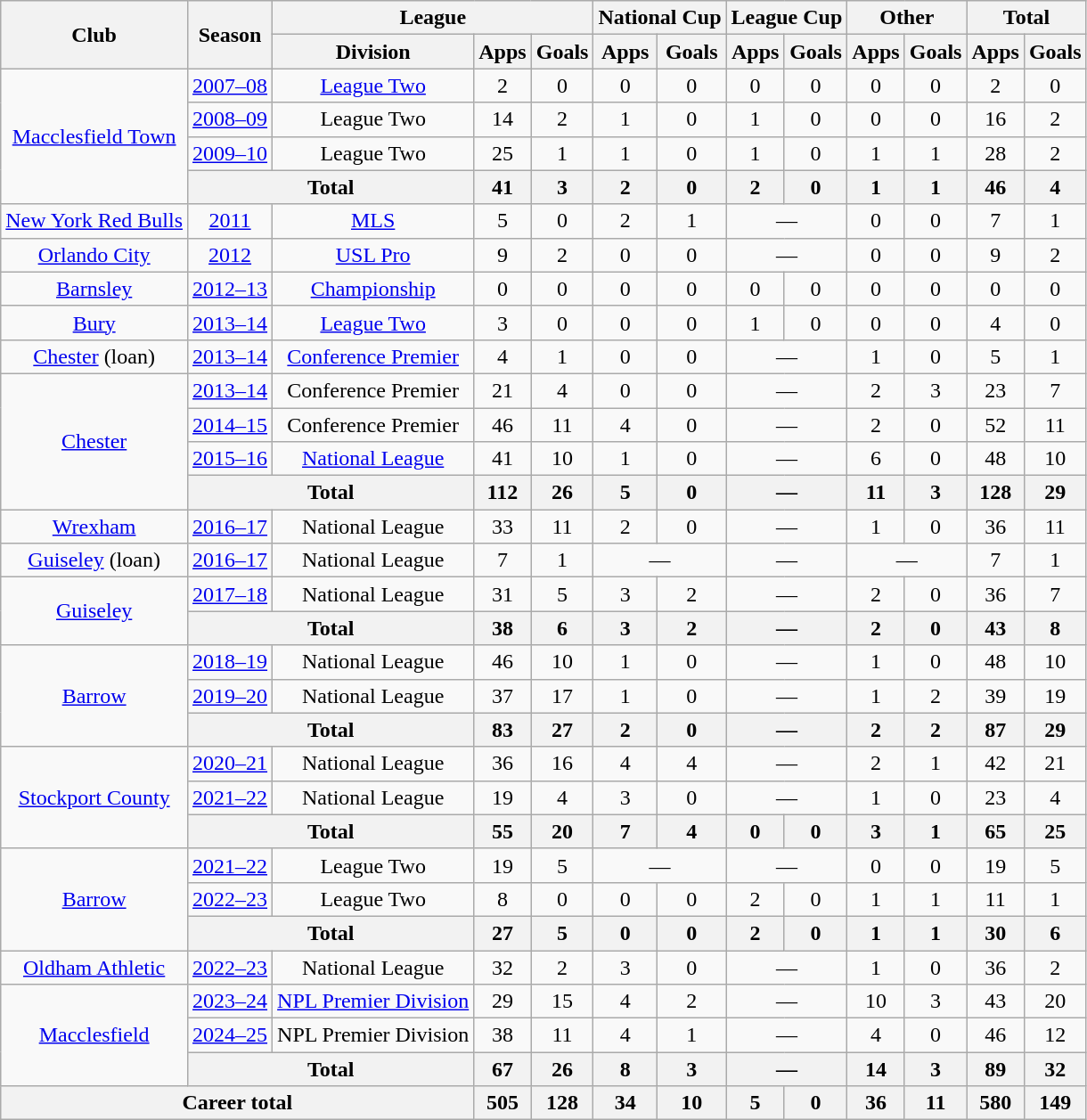<table class="wikitable" style="text-align: center">
<tr>
<th rowspan="2">Club</th>
<th rowspan="2">Season</th>
<th colspan="3">League</th>
<th colspan="2">National Cup</th>
<th colspan="2">League Cup</th>
<th colspan="2">Other</th>
<th colspan="2">Total</th>
</tr>
<tr>
<th>Division</th>
<th>Apps</th>
<th>Goals</th>
<th>Apps</th>
<th>Goals</th>
<th>Apps</th>
<th>Goals</th>
<th>Apps</th>
<th>Goals</th>
<th>Apps</th>
<th>Goals</th>
</tr>
<tr>
<td rowspan="4"><a href='#'>Macclesfield Town</a></td>
<td><a href='#'>2007–08</a></td>
<td><a href='#'>League Two</a></td>
<td>2</td>
<td>0</td>
<td>0</td>
<td>0</td>
<td>0</td>
<td>0</td>
<td>0</td>
<td>0</td>
<td>2</td>
<td>0</td>
</tr>
<tr>
<td><a href='#'>2008–09</a></td>
<td>League Two</td>
<td>14</td>
<td>2</td>
<td>1</td>
<td>0</td>
<td>1</td>
<td>0</td>
<td>0</td>
<td>0</td>
<td>16</td>
<td>2</td>
</tr>
<tr>
<td><a href='#'>2009–10</a></td>
<td>League Two</td>
<td>25</td>
<td>1</td>
<td>1</td>
<td>0</td>
<td>1</td>
<td>0</td>
<td>1</td>
<td>1</td>
<td>28</td>
<td>2</td>
</tr>
<tr>
<th colspan="2">Total</th>
<th>41</th>
<th>3</th>
<th>2</th>
<th>0</th>
<th>2</th>
<th>0</th>
<th>1</th>
<th>1</th>
<th>46</th>
<th>4</th>
</tr>
<tr>
<td><a href='#'>New York Red Bulls</a></td>
<td><a href='#'>2011</a></td>
<td><a href='#'>MLS</a></td>
<td>5</td>
<td>0</td>
<td>2</td>
<td>1</td>
<td colspan="2">—</td>
<td>0</td>
<td>0</td>
<td>7</td>
<td>1</td>
</tr>
<tr>
<td><a href='#'>Orlando City</a></td>
<td><a href='#'>2012</a></td>
<td><a href='#'>USL Pro</a></td>
<td>9</td>
<td>2</td>
<td>0</td>
<td>0</td>
<td colspan="2">—</td>
<td>0</td>
<td>0</td>
<td>9</td>
<td>2</td>
</tr>
<tr>
<td><a href='#'>Barnsley</a></td>
<td><a href='#'>2012–13</a></td>
<td><a href='#'>Championship</a></td>
<td>0</td>
<td>0</td>
<td>0</td>
<td>0</td>
<td>0</td>
<td>0</td>
<td>0</td>
<td>0</td>
<td>0</td>
<td>0</td>
</tr>
<tr>
<td><a href='#'>Bury</a></td>
<td><a href='#'>2013–14</a></td>
<td><a href='#'>League Two</a></td>
<td>3</td>
<td>0</td>
<td>0</td>
<td>0</td>
<td>1</td>
<td>0</td>
<td>0</td>
<td>0</td>
<td>4</td>
<td>0</td>
</tr>
<tr>
<td><a href='#'>Chester</a> (loan)</td>
<td><a href='#'>2013–14</a></td>
<td><a href='#'>Conference Premier</a></td>
<td>4</td>
<td>1</td>
<td>0</td>
<td>0</td>
<td colspan="2">—</td>
<td>1</td>
<td>0</td>
<td>5</td>
<td>1</td>
</tr>
<tr>
<td rowspan="4"><a href='#'>Chester</a></td>
<td><a href='#'>2013–14</a></td>
<td>Conference Premier</td>
<td>21</td>
<td>4</td>
<td>0</td>
<td>0</td>
<td colspan="2">—</td>
<td>2</td>
<td>3</td>
<td>23</td>
<td>7</td>
</tr>
<tr>
<td><a href='#'>2014–15</a></td>
<td>Conference Premier</td>
<td>46</td>
<td>11</td>
<td>4</td>
<td>0</td>
<td colspan="2">—</td>
<td>2</td>
<td>0</td>
<td>52</td>
<td>11</td>
</tr>
<tr>
<td><a href='#'>2015–16</a></td>
<td><a href='#'>National League</a></td>
<td>41</td>
<td>10</td>
<td>1</td>
<td>0</td>
<td colspan="2">—</td>
<td>6</td>
<td>0</td>
<td>48</td>
<td>10</td>
</tr>
<tr>
<th colspan="2">Total</th>
<th>112</th>
<th>26</th>
<th>5</th>
<th>0</th>
<th colspan="2">—</th>
<th>11</th>
<th>3</th>
<th>128</th>
<th>29</th>
</tr>
<tr>
<td><a href='#'>Wrexham</a></td>
<td><a href='#'>2016–17</a></td>
<td>National League</td>
<td>33</td>
<td>11</td>
<td>2</td>
<td>0</td>
<td colspan="2">—</td>
<td>1</td>
<td>0</td>
<td>36</td>
<td>11</td>
</tr>
<tr>
<td><a href='#'>Guiseley</a> (loan)</td>
<td><a href='#'>2016–17</a></td>
<td>National League</td>
<td>7</td>
<td>1</td>
<td colspan="2">—</td>
<td colspan="2">—</td>
<td colspan="2">—</td>
<td>7</td>
<td>1</td>
</tr>
<tr>
<td rowspan="2"><a href='#'>Guiseley</a></td>
<td><a href='#'>2017–18</a></td>
<td>National League</td>
<td>31</td>
<td>5</td>
<td>3</td>
<td>2</td>
<td colspan="2">—</td>
<td>2</td>
<td>0</td>
<td>36</td>
<td>7</td>
</tr>
<tr>
<th colspan="2">Total</th>
<th>38</th>
<th>6</th>
<th>3</th>
<th>2</th>
<th colspan="2">—</th>
<th>2</th>
<th>0</th>
<th>43</th>
<th>8</th>
</tr>
<tr>
<td rowspan="3"><a href='#'>Barrow</a></td>
<td><a href='#'>2018–19</a></td>
<td>National League</td>
<td>46</td>
<td>10</td>
<td>1</td>
<td>0</td>
<td colspan="2">—</td>
<td>1</td>
<td>0</td>
<td>48</td>
<td>10</td>
</tr>
<tr>
<td><a href='#'>2019–20</a></td>
<td>National League</td>
<td>37</td>
<td>17</td>
<td>1</td>
<td>0</td>
<td colspan="2">—</td>
<td>1</td>
<td>2</td>
<td>39</td>
<td>19</td>
</tr>
<tr>
<th colspan="2">Total</th>
<th>83</th>
<th>27</th>
<th>2</th>
<th>0</th>
<th colspan="2">—</th>
<th>2</th>
<th>2</th>
<th>87</th>
<th>29</th>
</tr>
<tr>
<td rowspan="3"><a href='#'>Stockport County</a></td>
<td><a href='#'>2020–21</a></td>
<td>National League</td>
<td>36</td>
<td>16</td>
<td>4</td>
<td>4</td>
<td colspan="2">—</td>
<td>2</td>
<td>1</td>
<td>42</td>
<td>21</td>
</tr>
<tr>
<td><a href='#'>2021–22</a></td>
<td>National League</td>
<td>19</td>
<td>4</td>
<td>3</td>
<td>0</td>
<td colspan="2">—</td>
<td>1</td>
<td>0</td>
<td>23</td>
<td>4</td>
</tr>
<tr>
<th colspan="2">Total</th>
<th>55</th>
<th>20</th>
<th>7</th>
<th>4</th>
<th>0</th>
<th>0</th>
<th>3</th>
<th>1</th>
<th>65</th>
<th>25</th>
</tr>
<tr>
<td rowspan="3"><a href='#'>Barrow</a></td>
<td><a href='#'>2021–22</a></td>
<td>League Two</td>
<td>19</td>
<td>5</td>
<td colspan="2">—</td>
<td colspan="2">—</td>
<td>0</td>
<td>0</td>
<td>19</td>
<td>5</td>
</tr>
<tr>
<td><a href='#'>2022–23</a></td>
<td>League Two</td>
<td>8</td>
<td>0</td>
<td>0</td>
<td>0</td>
<td>2</td>
<td>0</td>
<td>1</td>
<td>1</td>
<td>11</td>
<td>1</td>
</tr>
<tr>
<th colspan="2">Total</th>
<th>27</th>
<th>5</th>
<th>0</th>
<th>0</th>
<th>2</th>
<th>0</th>
<th>1</th>
<th>1</th>
<th>30</th>
<th>6</th>
</tr>
<tr>
<td><a href='#'>Oldham Athletic</a></td>
<td><a href='#'>2022–23</a></td>
<td>National League</td>
<td>32</td>
<td>2</td>
<td>3</td>
<td>0</td>
<td colspan="2">—</td>
<td>1</td>
<td>0</td>
<td>36</td>
<td>2</td>
</tr>
<tr>
<td rowspan="3"><a href='#'>Macclesfield</a></td>
<td><a href='#'>2023–24</a></td>
<td><a href='#'>NPL Premier Division</a></td>
<td>29</td>
<td>15</td>
<td>4</td>
<td>2</td>
<td colspan="2">—</td>
<td>10</td>
<td>3</td>
<td>43</td>
<td>20</td>
</tr>
<tr>
<td><a href='#'>2024–25</a></td>
<td>NPL Premier Division</td>
<td>38</td>
<td>11</td>
<td>4</td>
<td>1</td>
<td colspan="2">—</td>
<td>4</td>
<td>0</td>
<td>46</td>
<td>12</td>
</tr>
<tr>
<th colspan="2">Total</th>
<th>67</th>
<th>26</th>
<th>8</th>
<th>3</th>
<th colspan="2">—</th>
<th>14</th>
<th>3</th>
<th>89</th>
<th>32</th>
</tr>
<tr>
<th colspan="3">Career total</th>
<th>505</th>
<th>128</th>
<th>34</th>
<th>10</th>
<th>5</th>
<th>0</th>
<th>36</th>
<th>11</th>
<th>580</th>
<th>149</th>
</tr>
</table>
